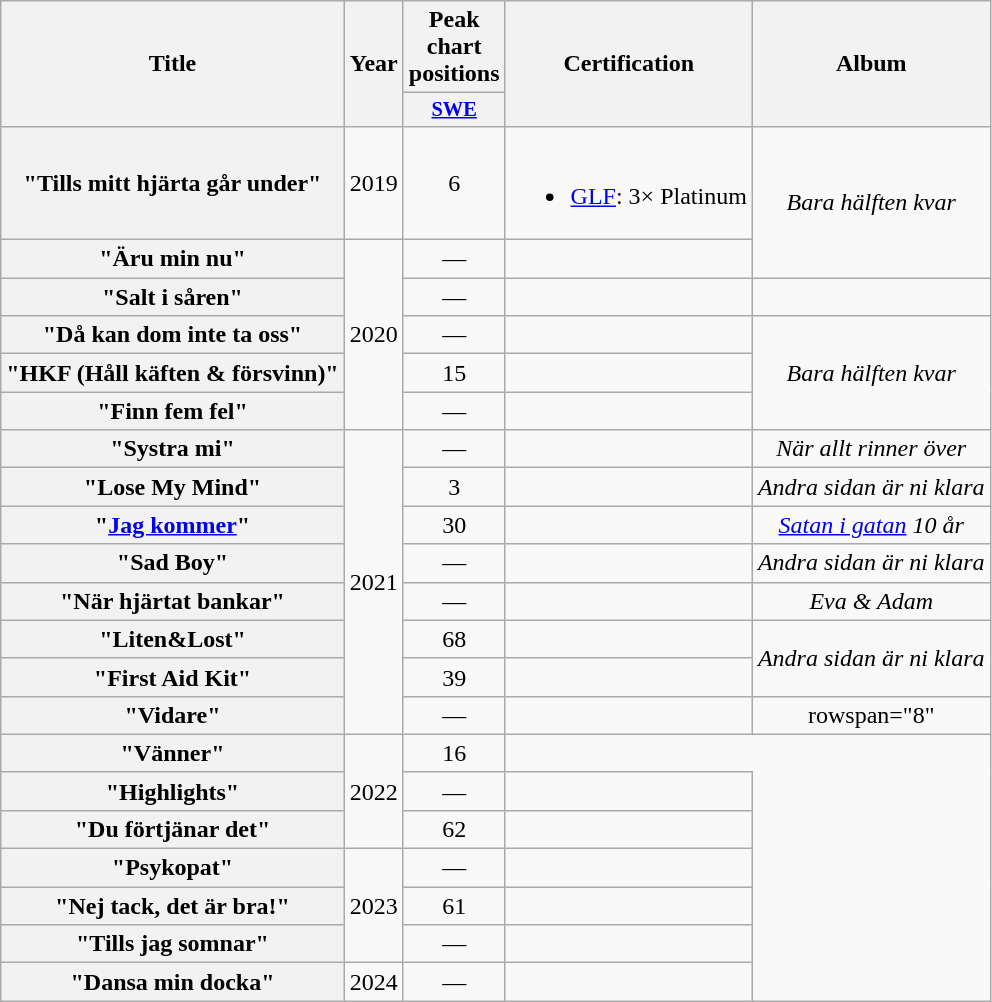<table class="wikitable plainrowheaders" style="text-align:center;">
<tr>
<th scope="col" rowspan="2">Title</th>
<th scope="col" rowspan="2">Year</th>
<th scope="col" colspan="1">Peak chart positions</th>
<th scope="col" rowspan="2">Certification</th>
<th scope="col" rowspan="2">Album</th>
</tr>
<tr>
<th scope="col" style="width:3em;font-size:85%;"><a href='#'>SWE</a><br></th>
</tr>
<tr>
<th scope="row">"Tills mitt hjärta går under"</th>
<td>2019</td>
<td>6</td>
<td><br><ul><li><a href='#'>GLF</a>: 3× Platinum</li></ul></td>
<td rowspan="2"><em>Bara hälften kvar</em></td>
</tr>
<tr>
<th scope="row">"Äru min nu"</th>
<td rowspan="5">2020</td>
<td>—</td>
<td></td>
</tr>
<tr>
<th scope="row">"Salt i såren"<br></th>
<td>—</td>
<td></td>
<td></td>
</tr>
<tr>
<th scope="row">"Då kan dom inte ta oss"</th>
<td>—</td>
<td></td>
<td rowspan="3"><em>Bara hälften kvar</em></td>
</tr>
<tr>
<th scope="row">"HKF (Håll käften & försvinn)"</th>
<td>15</td>
<td></td>
</tr>
<tr>
<th scope="row">"Finn fem fel"</th>
<td>—</td>
<td></td>
</tr>
<tr>
<th scope="row">"Systra mi"<br></th>
<td rowspan="8">2021</td>
<td>—</td>
<td></td>
<td><em>När allt rinner över</em></td>
</tr>
<tr>
<th scope="row">"Lose My Mind"</th>
<td>3<br></td>
<td></td>
<td><em>Andra sidan är ni klara</em></td>
</tr>
<tr>
<th scope="row">"<a href='#'>Jag kommer</a>"</th>
<td>30<br></td>
<td></td>
<td><em><a href='#'>Satan i gatan</a> 10 år</em></td>
</tr>
<tr>
<th scope="row">"Sad Boy"</th>
<td>—</td>
<td></td>
<td><em>Andra sidan är ni klara</em></td>
</tr>
<tr>
<th scope="row">"När hjärtat bankar" </th>
<td>—</td>
<td></td>
<td><em>Eva & Adam</em></td>
</tr>
<tr>
<th scope="row">"Liten&Lost"</th>
<td>68<br></td>
<td></td>
<td rowspan="2"><em>Andra sidan är ni klara</em></td>
</tr>
<tr>
<th scope="row">"First Aid Kit"</th>
<td>39<br></td>
<td></td>
</tr>
<tr>
<th scope="row">"Vidare"<br></th>
<td>—</td>
<td></td>
<td>rowspan="8" </td>
</tr>
<tr>
<th scope="row">"Vänner"<br></th>
<td rowspan="3">2022</td>
<td>16<br></td>
</tr>
<tr>
<th scope="row">"Highlights"</th>
<td>—</td>
<td></td>
</tr>
<tr>
<th scope="row">"Du förtjänar det"</th>
<td>62<br></td>
<td></td>
</tr>
<tr>
<th scope="row">"Psykopat"</th>
<td rowspan="3">2023</td>
<td>—</td>
<td></td>
</tr>
<tr>
<th scope="row">"Nej tack, det är bra!"</th>
<td>61<br></td>
<td></td>
</tr>
<tr>
<th scope="row">"Tills jag somnar"</th>
<td>—</td>
<td></td>
</tr>
<tr>
<th scope="row">"Dansa min docka"</th>
<td>2024</td>
<td>—</td>
<td></td>
</tr>
</table>
